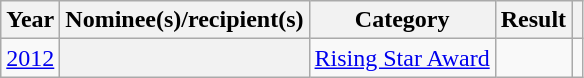<table class="wikitable plainrowheaders sortable">
<tr>
<th scope="col">Year </th>
<th scope="col">Nominee(s)/recipient(s)</th>
<th scope="col">Category</th>
<th scope="col">Result</th>
<th scope="col" class="unsortable"></th>
</tr>
<tr>
<td style="text-align:center;"><a href='#'>2012<br></a></td>
<th scope="row"></th>
<td><a href='#'>Rising Star Award</a></td>
<td></td>
<td style="text-align:center;"></td>
</tr>
</table>
